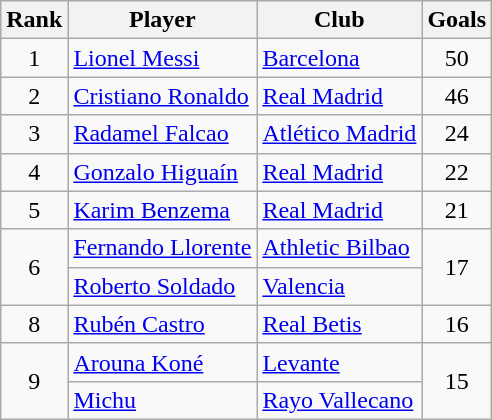<table class="wikitable">
<tr>
<th>Rank</th>
<th>Player</th>
<th>Club</th>
<th>Goals</th>
</tr>
<tr>
<td align=center>1</td>
<td> <a href='#'>Lionel Messi</a></td>
<td><a href='#'>Barcelona</a></td>
<td align=center>50</td>
</tr>
<tr>
<td align=center>2</td>
<td> <a href='#'>Cristiano Ronaldo</a></td>
<td><a href='#'>Real Madrid</a></td>
<td align=center>46</td>
</tr>
<tr>
<td align=center>3</td>
<td> <a href='#'>Radamel Falcao</a></td>
<td><a href='#'>Atlético Madrid</a></td>
<td align=center>24</td>
</tr>
<tr>
<td align=center>4</td>
<td> <a href='#'>Gonzalo Higuaín</a></td>
<td><a href='#'>Real Madrid</a></td>
<td align=center>22</td>
</tr>
<tr>
<td align=center>5</td>
<td> <a href='#'>Karim Benzema</a></td>
<td><a href='#'>Real Madrid</a></td>
<td align=center>21</td>
</tr>
<tr>
<td rowspan=2 align=center>6</td>
<td> <a href='#'>Fernando Llorente</a></td>
<td><a href='#'>Athletic Bilbao</a></td>
<td rowspan=2 align=center>17</td>
</tr>
<tr>
<td> <a href='#'>Roberto Soldado</a></td>
<td><a href='#'>Valencia</a></td>
</tr>
<tr>
<td align=center>8</td>
<td> <a href='#'>Rubén Castro</a></td>
<td><a href='#'>Real Betis</a></td>
<td align=center>16</td>
</tr>
<tr>
<td rowspan=2 align=center>9</td>
<td> <a href='#'>Arouna Koné</a></td>
<td><a href='#'>Levante</a></td>
<td rowspan=2 align=center>15</td>
</tr>
<tr>
<td> <a href='#'>Michu</a></td>
<td><a href='#'>Rayo Vallecano</a></td>
</tr>
</table>
